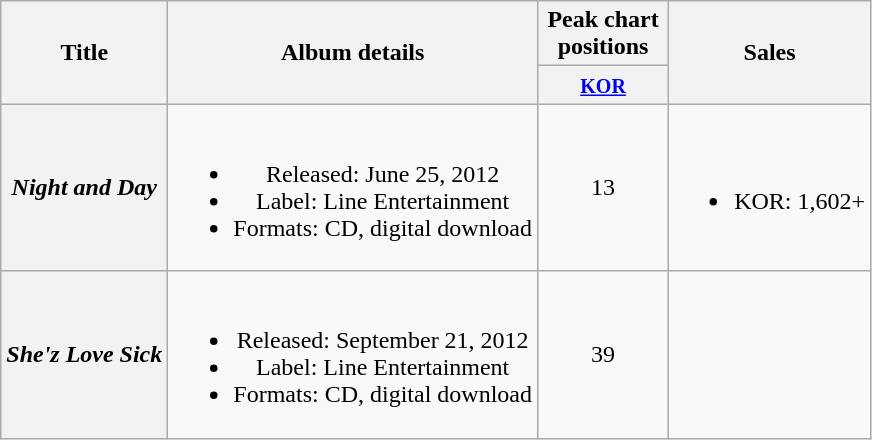<table class="wikitable plainrowheaders" style="text-align:center;">
<tr>
<th scope="col" rowspan="2">Title</th>
<th scope="col" rowspan="2">Album details</th>
<th scope="col" colspan="1" style="width:5em;">Peak chart positions</th>
<th scope="col" rowspan="2">Sales</th>
</tr>
<tr>
<th><small><a href='#'>KOR</a></small><br></th>
</tr>
<tr>
<th scope="row"><em>Night and Day</em></th>
<td><br><ul><li>Released: June 25, 2012</li><li>Label: Line Entertainment</li><li>Formats: CD, digital download</li></ul></td>
<td>13</td>
<td><br><ul><li>KOR: 1,602+</li></ul></td>
</tr>
<tr>
<th scope="row"><em>She'z Love Sick</em></th>
<td><br><ul><li>Released: September 21, 2012</li><li>Label: Line Entertainment</li><li>Formats: CD, digital download</li></ul></td>
<td>39</td>
<td></td>
</tr>
</table>
